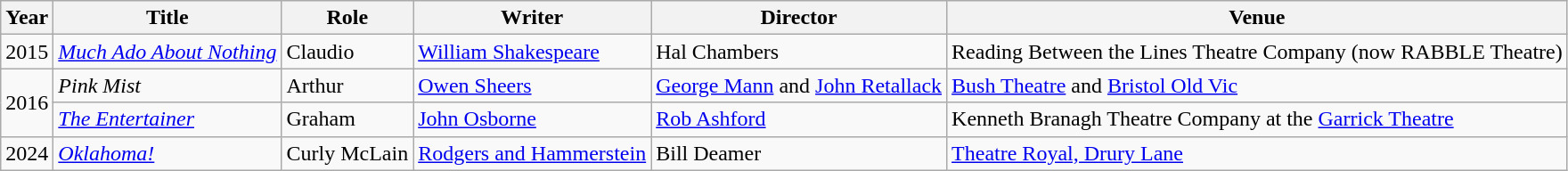<table class="wikitable sortable">
<tr>
<th>Year</th>
<th>Title</th>
<th>Role</th>
<th>Writer</th>
<th>Director</th>
<th>Venue</th>
</tr>
<tr>
<td>2015</td>
<td><em><a href='#'>Much Ado About Nothing</a></em></td>
<td>Claudio</td>
<td><a href='#'>William Shakespeare</a></td>
<td>Hal Chambers</td>
<td>Reading Between the Lines Theatre Company (now RABBLE Theatre)</td>
</tr>
<tr>
<td rowspan="2">2016</td>
<td><em>Pink Mist</em></td>
<td>Arthur</td>
<td><a href='#'>Owen Sheers</a></td>
<td><a href='#'>George Mann</a> and <a href='#'>John Retallack</a></td>
<td><a href='#'>Bush Theatre</a> and <a href='#'>Bristol Old Vic</a></td>
</tr>
<tr>
<td><em><a href='#'>The Entertainer</a></em></td>
<td>Graham</td>
<td><a href='#'>John Osborne</a></td>
<td><a href='#'>Rob Ashford</a></td>
<td>Kenneth Branagh Theatre Company at the <a href='#'>Garrick Theatre</a></td>
</tr>
<tr>
<td>2024</td>
<td><em><a href='#'>Oklahoma!</a></em></td>
<td>Curly McLain</td>
<td><a href='#'>Rodgers and Hammerstein</a></td>
<td>Bill Deamer</td>
<td><a href='#'>Theatre Royal, Drury Lane</a></td>
</tr>
</table>
